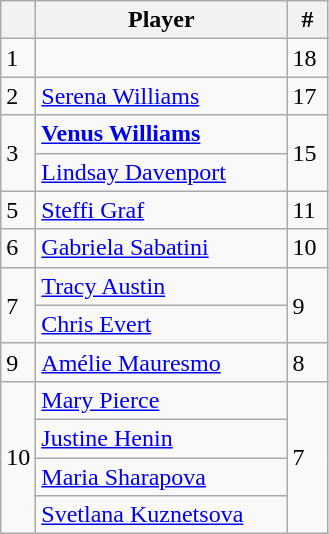<table class="wikitable">
<tr>
<th></th>
<th width=160>Player</th>
<th width=20>#</th>
</tr>
<tr>
<td>1</td>
<td></td>
<td>18</td>
</tr>
<tr>
<td>2</td>
<td> <a href='#'>Serena Williams</a></td>
<td>17</td>
</tr>
<tr>
<td rowspan=2>3</td>
<td> <strong><a href='#'>Venus Williams</a></strong></td>
<td rowspan=2>15</td>
</tr>
<tr>
<td> <a href='#'>Lindsay Davenport</a></td>
</tr>
<tr>
<td>5</td>
<td> <a href='#'>Steffi Graf</a></td>
<td>11</td>
</tr>
<tr>
<td>6</td>
<td> <a href='#'>Gabriela Sabatini</a></td>
<td>10</td>
</tr>
<tr>
<td rowspan=2>7</td>
<td> <a href='#'>Tracy Austin</a></td>
<td rowspan=2>9</td>
</tr>
<tr>
<td> <a href='#'>Chris Evert</a></td>
</tr>
<tr>
<td>9</td>
<td> <a href='#'>Amélie Mauresmo</a></td>
<td>8</td>
</tr>
<tr>
<td rowspan=4>10</td>
<td> <a href='#'>Mary Pierce</a></td>
<td rowspan=4>7</td>
</tr>
<tr>
<td> <a href='#'>Justine Henin</a></td>
</tr>
<tr>
<td> <a href='#'>Maria Sharapova</a></td>
</tr>
<tr>
<td> <a href='#'>Svetlana Kuznetsova</a></td>
</tr>
</table>
